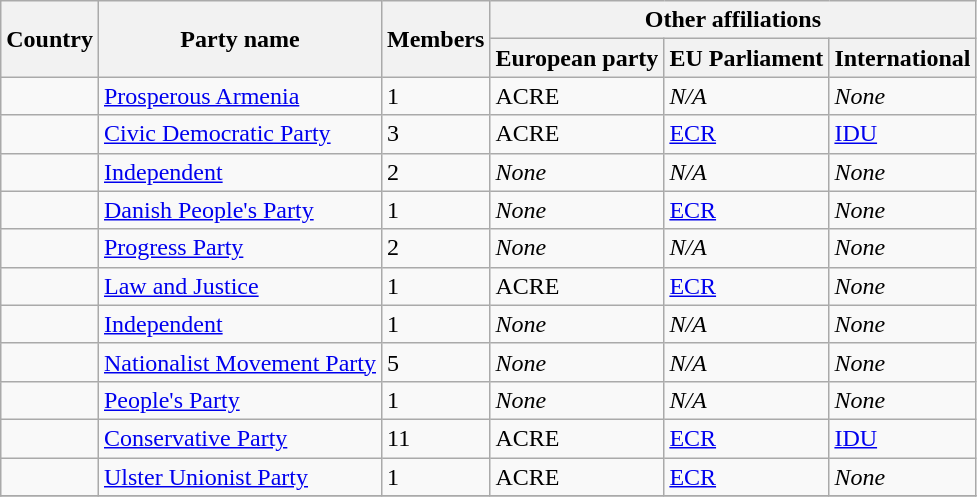<table class="wikitable sortable">
<tr>
<th rowspan=2>Country</th>
<th rowspan=2>Party name</th>
<th rowspan=2>Members</th>
<th colspan=3>Other affiliations</th>
</tr>
<tr>
<th>European party</th>
<th>EU Parliament</th>
<th>International</th>
</tr>
<tr>
<td></td>
<td><a href='#'>Prosperous Armenia</a></td>
<td>1</td>
<td>ACRE</td>
<td><em>N/A</em></td>
<td><em>None</em></td>
</tr>
<tr>
<td></td>
<td><a href='#'>Civic Democratic Party</a></td>
<td>3</td>
<td>ACRE</td>
<td><a href='#'>ECR</a></td>
<td><a href='#'>IDU</a></td>
</tr>
<tr>
<td></td>
<td><a href='#'>Independent</a></td>
<td>2</td>
<td><em>None</em></td>
<td><em>N/A</em></td>
<td><em>None</em></td>
</tr>
<tr>
<td></td>
<td><a href='#'>Danish People's Party</a></td>
<td>1</td>
<td><em>None</em></td>
<td><a href='#'>ECR</a></td>
<td><em>None</em></td>
</tr>
<tr>
<td></td>
<td><a href='#'>Progress Party</a></td>
<td>2</td>
<td><em>None</em></td>
<td><em>N/A</em></td>
<td><em>None</em></td>
</tr>
<tr>
<td></td>
<td><a href='#'>Law and Justice</a></td>
<td>1</td>
<td>ACRE</td>
<td><a href='#'>ECR</a></td>
<td><em>None</em></td>
</tr>
<tr>
<td></td>
<td><a href='#'>Independent</a></td>
<td>1</td>
<td><em>None</em></td>
<td><em>N/A</em></td>
<td><em>None</em></td>
</tr>
<tr>
<td></td>
<td><a href='#'>Nationalist Movement Party</a></td>
<td>5</td>
<td><em>None</em></td>
<td><em>N/A</em></td>
<td><em>None</em></td>
</tr>
<tr>
<td></td>
<td><a href='#'>People's Party</a></td>
<td>1</td>
<td><em>None</em></td>
<td><em>N/A</em></td>
<td><em>None</em></td>
</tr>
<tr>
<td></td>
<td><a href='#'>Conservative Party</a></td>
<td>11</td>
<td>ACRE</td>
<td><a href='#'>ECR</a></td>
<td><a href='#'>IDU</a></td>
</tr>
<tr>
<td></td>
<td><a href='#'>Ulster Unionist Party</a></td>
<td>1</td>
<td>ACRE</td>
<td><a href='#'>ECR</a></td>
<td><em>None</em></td>
</tr>
<tr>
</tr>
</table>
